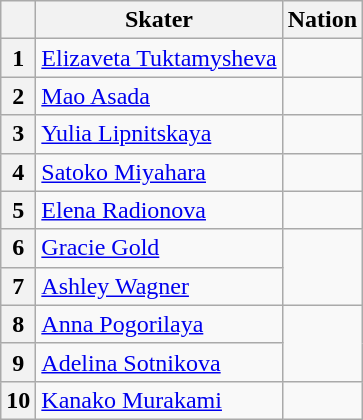<table class="wikitable sortable" style="text-align:left">
<tr>
<th scope="col"></th>
<th scope="col">Skater</th>
<th scope="col">Nation</th>
</tr>
<tr>
<th scope="row">1</th>
<td><a href='#'>Elizaveta Tuktamysheva</a></td>
<td></td>
</tr>
<tr>
<th scope="row">2</th>
<td><a href='#'>Mao Asada</a></td>
<td></td>
</tr>
<tr>
<th scope="row">3</th>
<td><a href='#'>Yulia Lipnitskaya</a></td>
<td></td>
</tr>
<tr>
<th scope="row">4</th>
<td><a href='#'>Satoko Miyahara</a></td>
<td></td>
</tr>
<tr>
<th scope="row">5</th>
<td><a href='#'>Elena Radionova</a></td>
<td></td>
</tr>
<tr>
<th scope="row">6</th>
<td><a href='#'>Gracie Gold</a></td>
<td rowspan="2"></td>
</tr>
<tr>
<th scope="row">7</th>
<td><a href='#'>Ashley Wagner</a></td>
</tr>
<tr>
<th scope="row">8</th>
<td><a href='#'>Anna Pogorilaya</a></td>
<td rowspan="2"></td>
</tr>
<tr>
<th scope="row">9</th>
<td><a href='#'>Adelina Sotnikova</a></td>
</tr>
<tr>
<th scope="row">10</th>
<td><a href='#'>Kanako Murakami</a></td>
<td></td>
</tr>
</table>
